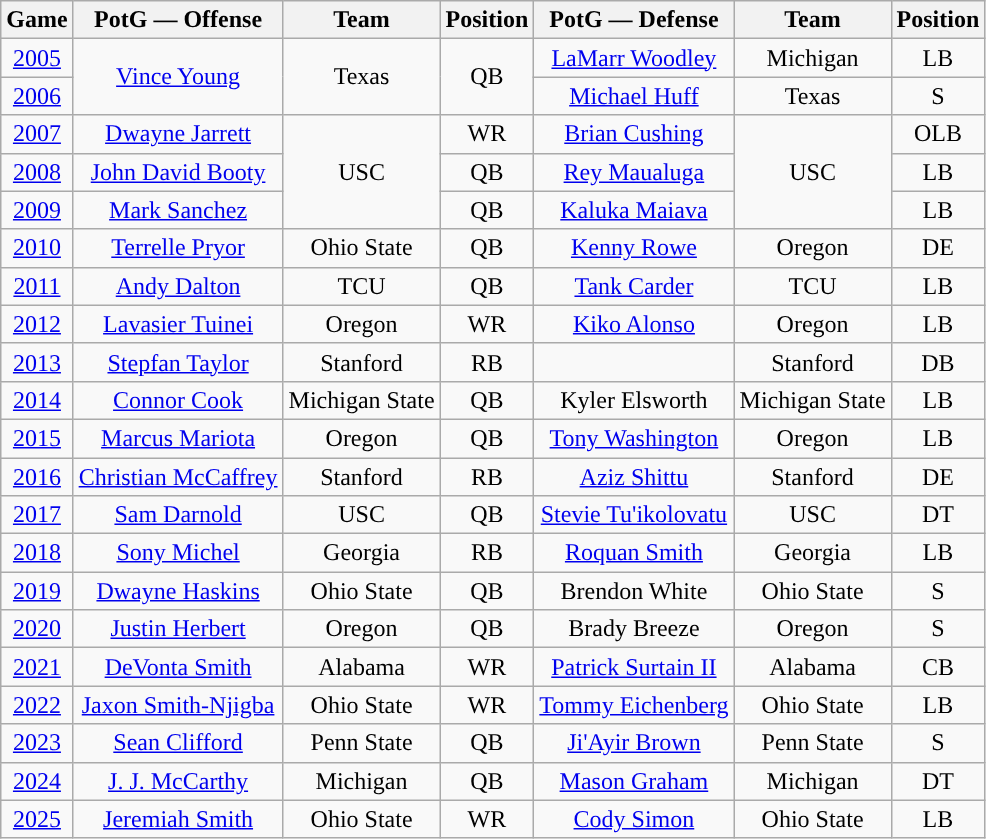<table class="wikitable" style="text-align:center">
<tr>
<th>Game</th>
<th>PotG — Offense</th>
<th>Team</th>
<th>Position</th>
<th>PotG — Defense</th>
<th>Team</th>
<th>Position</th>
</tr>
<tr>
<td><a href='#'>2005</a></td>
<td rowspan="2"><a href='#'>Vince Young</a></td>
<td rowspan="2">Texas</td>
<td rowspan="2">QB</td>
<td><a href='#'>LaMarr Woodley</a></td>
<td>Michigan</td>
<td>LB</td>
</tr>
<tr>
<td><a href='#'>2006</a></td>
<td><a href='#'>Michael Huff</a></td>
<td>Texas</td>
<td>S</td>
</tr>
<tr>
<td><a href='#'>2007</a></td>
<td><a href='#'>Dwayne Jarrett</a></td>
<td rowspan="3">USC</td>
<td>WR</td>
<td><a href='#'>Brian Cushing</a></td>
<td rowspan="3">USC</td>
<td>OLB</td>
</tr>
<tr>
<td><a href='#'>2008</a></td>
<td><a href='#'>John David Booty</a></td>
<td>QB</td>
<td><a href='#'>Rey Maualuga</a></td>
<td>LB</td>
</tr>
<tr>
<td><a href='#'>2009</a></td>
<td><a href='#'>Mark Sanchez</a></td>
<td>QB</td>
<td><a href='#'>Kaluka Maiava</a></td>
<td>LB</td>
</tr>
<tr>
<td><a href='#'>2010</a></td>
<td><a href='#'>Terrelle Pryor</a></td>
<td>Ohio State</td>
<td>QB</td>
<td><a href='#'>Kenny Rowe</a></td>
<td>Oregon</td>
<td>DE</td>
</tr>
<tr>
<td><a href='#'>2011</a></td>
<td><a href='#'>Andy Dalton</a></td>
<td>TCU</td>
<td>QB</td>
<td><a href='#'>Tank Carder</a></td>
<td>TCU</td>
<td>LB</td>
</tr>
<tr>
<td><a href='#'>2012</a></td>
<td><a href='#'>Lavasier Tuinei</a></td>
<td>Oregon</td>
<td>WR</td>
<td><a href='#'>Kiko Alonso</a></td>
<td>Oregon</td>
<td>LB</td>
</tr>
<tr>
<td><a href='#'>2013</a></td>
<td><a href='#'>Stepfan Taylor</a></td>
<td>Stanford</td>
<td>RB</td>
<td></td>
<td>Stanford</td>
<td>DB</td>
</tr>
<tr>
<td><a href='#'>2014</a></td>
<td><a href='#'>Connor Cook</a></td>
<td>Michigan State</td>
<td>QB</td>
<td>Kyler Elsworth</td>
<td>Michigan State</td>
<td>LB</td>
</tr>
<tr>
<td><a href='#'>2015</a></td>
<td><a href='#'>Marcus Mariota</a></td>
<td>Oregon</td>
<td>QB</td>
<td><a href='#'>Tony Washington</a></td>
<td>Oregon</td>
<td>LB</td>
</tr>
<tr>
<td><a href='#'>2016</a></td>
<td><a href='#'>Christian McCaffrey</a></td>
<td>Stanford</td>
<td>RB</td>
<td><a href='#'>Aziz Shittu</a></td>
<td>Stanford</td>
<td>DE</td>
</tr>
<tr>
<td><a href='#'>2017</a></td>
<td><a href='#'>Sam Darnold</a></td>
<td>USC</td>
<td>QB</td>
<td><a href='#'>Stevie Tu'ikolovatu</a></td>
<td>USC</td>
<td>DT</td>
</tr>
<tr>
<td><a href='#'>2018</a></td>
<td><a href='#'>Sony Michel</a></td>
<td>Georgia</td>
<td>RB</td>
<td><a href='#'>Roquan Smith</a></td>
<td>Georgia</td>
<td>LB</td>
</tr>
<tr>
<td><a href='#'>2019</a></td>
<td><a href='#'>Dwayne Haskins</a></td>
<td>Ohio State</td>
<td>QB</td>
<td>Brendon White</td>
<td>Ohio State</td>
<td>S</td>
</tr>
<tr>
<td><a href='#'>2020</a></td>
<td><a href='#'>Justin Herbert</a></td>
<td>Oregon</td>
<td>QB</td>
<td>Brady Breeze</td>
<td>Oregon</td>
<td>S</td>
</tr>
<tr>
<td><a href='#'>2021</a></td>
<td><a href='#'>DeVonta Smith</a></td>
<td>Alabama</td>
<td>WR</td>
<td><a href='#'>Patrick Surtain II</a></td>
<td>Alabama</td>
<td>CB</td>
</tr>
<tr>
<td><a href='#'>2022</a></td>
<td><a href='#'>Jaxon Smith-Njigba</a></td>
<td>Ohio State</td>
<td>WR</td>
<td><a href='#'>Tommy Eichenberg</a></td>
<td>Ohio State</td>
<td>LB</td>
</tr>
<tr>
<td><a href='#'>2023</a></td>
<td><a href='#'>Sean Clifford</a></td>
<td>Penn State</td>
<td>QB</td>
<td><a href='#'>Ji'Ayir Brown</a></td>
<td>Penn State</td>
<td>S</td>
</tr>
<tr>
<td><a href='#'>2024</a></td>
<td><a href='#'>J. J. McCarthy</a></td>
<td>Michigan</td>
<td>QB</td>
<td><a href='#'>Mason Graham</a></td>
<td>Michigan</td>
<td>DT</td>
</tr>
<tr>
<td><a href='#'>2025</a></td>
<td><a href='#'>Jeremiah Smith</a></td>
<td>Ohio State</td>
<td>WR</td>
<td><a href='#'>Cody Simon</a></td>
<td>Ohio State</td>
<td>LB</td>
</tr>
</table>
